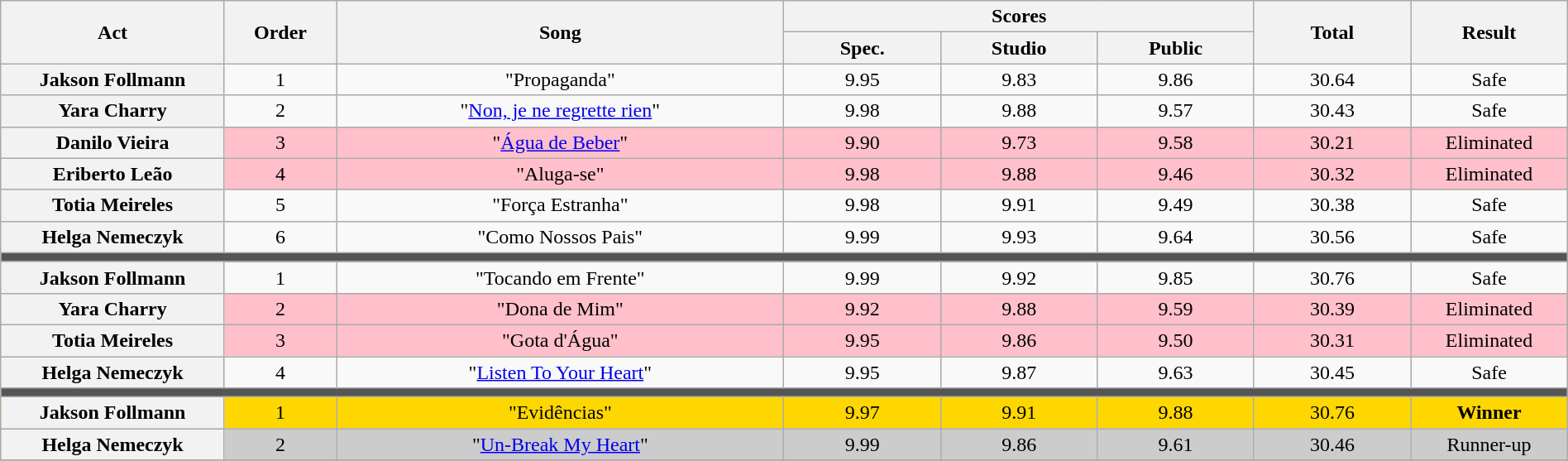<table class="wikitable plainrowheaders" style="text-align:center; width:100%;">
<tr>
<th scope="col" rowspan=2 width="10.0%">Act</th>
<th scope="col" rowspan=2 width="05.0%">Order</th>
<th scope="col" rowspan=2 width="20.0%">Song</th>
<th scope="col" colspan=3 width="20.0%">Scores</th>
<th scope="col" rowspan=2 width="07.0%">Total</th>
<th scope="col" rowspan=2 width="07.0%">Result</th>
</tr>
<tr>
<th scope="col" width="07.0%">Spec.</th>
<th scope="col" width="07.0%">Studio</th>
<th scope="col" width="07.0%">Public</th>
</tr>
<tr>
<th scope="row">Jakson Follmann</th>
<td>1</td>
<td>"Propaganda"</td>
<td>9.95 </td>
<td>9.83</td>
<td>9.86</td>
<td>30.64</td>
<td>Safe</td>
</tr>
<tr>
<th scope="row">Yara Charry</th>
<td>2</td>
<td>"<a href='#'>Non, je ne regrette rien</a>"</td>
<td>9.98 </td>
<td>9.88</td>
<td>9.57</td>
<td>30.43</td>
<td>Safe</td>
</tr>
<tr bgcolor=FFC0CB>
<th scope="row">Danilo Vieira</th>
<td>3</td>
<td>"<a href='#'>Água de Beber</a>"</td>
<td>9.90 </td>
<td>9.73</td>
<td>9.58</td>
<td>30.21</td>
<td>Eliminated</td>
</tr>
<tr bgcolor=FFC0CB>
<th scope="row">Eriberto Leão</th>
<td>4</td>
<td>"Aluga-se"</td>
<td>9.98 </td>
<td>9.88</td>
<td>9.46</td>
<td>30.32</td>
<td>Eliminated</td>
</tr>
<tr>
<th scope="row">Totia Meireles</th>
<td>5</td>
<td>"Força Estranha"</td>
<td>9.98 </td>
<td>9.91</td>
<td>9.49</td>
<td>30.38</td>
<td>Safe</td>
</tr>
<tr>
<th scope="row">Helga Nemeczyk</th>
<td>6</td>
<td>"Como Nossos Pais"</td>
<td>9.99 </td>
<td>9.93</td>
<td>9.64</td>
<td>30.56</td>
<td>Safe</td>
</tr>
<tr>
<td bgcolor=555555 colspan=8></td>
</tr>
<tr>
<th scope="row">Jakson Follmann</th>
<td>1</td>
<td>"Tocando em Frente"</td>
<td>9.99 </td>
<td>9.92</td>
<td>9.85</td>
<td>30.76</td>
<td>Safe</td>
</tr>
<tr bgcolor=FFC0CB>
<th scope="row">Yara Charry</th>
<td>2</td>
<td>"Dona de Mim"</td>
<td>9.92 </td>
<td>9.88</td>
<td>9.59</td>
<td>30.39</td>
<td>Eliminated</td>
</tr>
<tr bgcolor=FFC0CB>
<th scope="row">Totia Meireles</th>
<td>3</td>
<td>"Gota d'Água"</td>
<td>9.95 </td>
<td>9.86</td>
<td>9.50</td>
<td>30.31</td>
<td>Eliminated</td>
</tr>
<tr>
<th scope="row">Helga Nemeczyk</th>
<td>4</td>
<td>"<a href='#'>Listen To Your Heart</a>"</td>
<td>9.95 </td>
<td>9.87</td>
<td>9.63</td>
<td>30.45</td>
<td>Safe</td>
</tr>
<tr>
<td bgcolor=555555 colspan=8></td>
</tr>
<tr bgcolor=FFD700>
<th scope="row">Jakson Follmann</th>
<td>1</td>
<td>"Evidências"</td>
<td>9.97 </td>
<td>9.91</td>
<td>9.88</td>
<td>30.76</td>
<td><strong>Winner</strong></td>
</tr>
<tr bgcolor=CCCCCC>
<th scope="row">Helga Nemeczyk</th>
<td>2</td>
<td>"<a href='#'>Un-Break My Heart</a>"</td>
<td>9.99 </td>
<td>9.86</td>
<td>9.61</td>
<td>30.46</td>
<td>Runner-up</td>
</tr>
<tr>
</tr>
</table>
